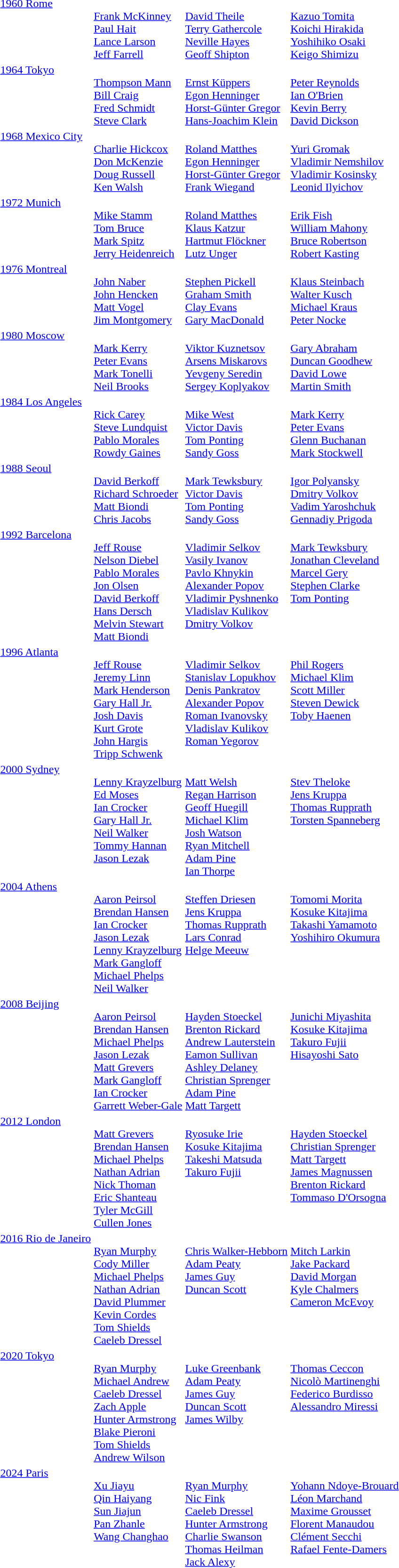<table>
<tr valign="top">
<td><a href='#'>1960 Rome</a><br></td>
<td valign=top><br><a href='#'>Frank McKinney</a><br><a href='#'>Paul Hait</a><br><a href='#'>Lance Larson</a><br><a href='#'>Jeff Farrell</a></td>
<td valign=top><br><a href='#'>David Theile</a><br><a href='#'>Terry Gathercole</a><br><a href='#'>Neville Hayes</a><br><a href='#'>Geoff Shipton</a></td>
<td valign=top><br><a href='#'>Kazuo Tomita</a><br><a href='#'>Koichi Hirakida</a><br><a href='#'>Yoshihiko Osaki</a><br><a href='#'>Keigo Shimizu</a></td>
</tr>
<tr valign="top">
<td><a href='#'>1964 Tokyo</a><br></td>
<td valign=top><br><a href='#'>Thompson Mann</a><br><a href='#'>Bill Craig</a><br><a href='#'>Fred Schmidt</a><br><a href='#'>Steve Clark</a></td>
<td valign=top><br><a href='#'>Ernst Küppers</a><br><a href='#'>Egon Henninger</a><br><a href='#'>Horst-Günter Gregor</a><br><a href='#'>Hans-Joachim Klein</a></td>
<td valign=top><br><a href='#'>Peter Reynolds</a><br><a href='#'>Ian O'Brien</a><br><a href='#'>Kevin Berry</a><br><a href='#'>David Dickson</a></td>
</tr>
<tr valign="top">
<td><a href='#'>1968 Mexico City</a><br></td>
<td valign=top><br><a href='#'>Charlie Hickcox</a><br><a href='#'>Don McKenzie</a><br><a href='#'>Doug Russell</a><br><a href='#'>Ken Walsh</a></td>
<td valign=top><br><a href='#'>Roland Matthes</a><br><a href='#'>Egon Henninger</a><br><a href='#'>Horst-Günter Gregor</a><br><a href='#'>Frank Wiegand</a></td>
<td valign=top><br><a href='#'>Yuri Gromak</a><br><a href='#'>Vladimir Nemshilov</a><br><a href='#'>Vladimir Kosinsky</a><br><a href='#'>Leonid Ilyichov</a></td>
</tr>
<tr valign="top">
<td><a href='#'>1972 Munich</a><br></td>
<td valign=top><br><a href='#'>Mike Stamm</a><br><a href='#'>Tom Bruce</a><br><a href='#'>Mark Spitz</a><br><a href='#'>Jerry Heidenreich</a></td>
<td valign=top><br><a href='#'>Roland Matthes</a><br><a href='#'>Klaus Katzur</a><br><a href='#'>Hartmut Flöckner</a><br><a href='#'>Lutz Unger</a></td>
<td valign=top><br><a href='#'>Erik Fish</a><br><a href='#'>William Mahony</a><br><a href='#'>Bruce Robertson</a><br><a href='#'>Robert Kasting</a></td>
</tr>
<tr valign="top">
<td><a href='#'>1976 Montreal</a><br></td>
<td valign=top><br><a href='#'>John Naber</a><br><a href='#'>John Hencken</a><br><a href='#'>Matt Vogel</a><br><a href='#'>Jim Montgomery</a></td>
<td valign=top><br><a href='#'>Stephen Pickell</a><br><a href='#'>Graham Smith</a><br><a href='#'>Clay Evans</a><br><a href='#'>Gary MacDonald</a></td>
<td valign=top><br><a href='#'>Klaus Steinbach</a><br><a href='#'>Walter Kusch</a><br><a href='#'>Michael Kraus</a><br><a href='#'>Peter Nocke</a></td>
</tr>
<tr valign="top">
<td><a href='#'>1980 Moscow</a><br></td>
<td valign=top><br><a href='#'>Mark Kerry</a><br><a href='#'>Peter Evans</a><br><a href='#'>Mark Tonelli</a><br><a href='#'>Neil Brooks</a></td>
<td valign=top><br><a href='#'>Viktor Kuznetsov</a><br><a href='#'>Arsens Miskarovs</a><br><a href='#'>Yevgeny Seredin</a><br><a href='#'>Sergey Koplyakov</a></td>
<td valign=top><br><a href='#'>Gary Abraham</a><br><a href='#'>Duncan Goodhew</a><br><a href='#'>David Lowe</a><br><a href='#'>Martin Smith</a></td>
</tr>
<tr valign="top">
<td><a href='#'>1984 Los Angeles</a><br></td>
<td valign=top><br><a href='#'>Rick Carey</a><br><a href='#'>Steve Lundquist</a><br><a href='#'>Pablo Morales</a><br><a href='#'>Rowdy Gaines</a></td>
<td valign=top><br><a href='#'>Mike West</a><br><a href='#'>Victor Davis</a><br><a href='#'>Tom Ponting</a><br><a href='#'>Sandy Goss</a></td>
<td valign=top><br><a href='#'>Mark Kerry</a><br><a href='#'>Peter Evans</a><br><a href='#'>Glenn Buchanan</a><br><a href='#'>Mark Stockwell</a></td>
</tr>
<tr valign="top">
<td><a href='#'>1988 Seoul</a><br></td>
<td valign=top><br><a href='#'>David Berkoff</a><br><a href='#'>Richard Schroeder</a><br><a href='#'>Matt Biondi</a><br><a href='#'>Chris Jacobs</a></td>
<td valign=top><br><a href='#'>Mark Tewksbury</a><br><a href='#'>Victor Davis</a><br><a href='#'>Tom Ponting</a><br><a href='#'>Sandy Goss</a></td>
<td valign=top><br><a href='#'>Igor Polyansky</a><br><a href='#'>Dmitry Volkov</a><br><a href='#'>Vadim Yaroshchuk</a><br><a href='#'>Gennadiy Prigoda</a></td>
</tr>
<tr valign="top">
<td><a href='#'>1992 Barcelona</a><br></td>
<td valign=top><br><a href='#'>Jeff Rouse</a><br><a href='#'>Nelson Diebel</a><br><a href='#'>Pablo Morales</a><br><a href='#'>Jon Olsen</a><br><a href='#'>David Berkoff</a><br><a href='#'>Hans Dersch</a><br><a href='#'>Melvin Stewart</a><br><a href='#'>Matt Biondi</a></td>
<td valign=top><br><a href='#'>Vladimir Selkov</a><br><a href='#'>Vasily Ivanov</a><br><a href='#'>Pavlo Khnykin</a><br><a href='#'>Alexander Popov</a><br><a href='#'>Vladimir Pyshnenko</a><br><a href='#'>Vladislav Kulikov</a><br><a href='#'>Dmitry Volkov</a></td>
<td valign=top><br><a href='#'>Mark Tewksbury</a><br><a href='#'>Jonathan Cleveland</a><br><a href='#'>Marcel Gery</a><br><a href='#'>Stephen Clarke</a><br><a href='#'>Tom Ponting</a></td>
</tr>
<tr valign="top">
<td><a href='#'>1996 Atlanta</a><br></td>
<td valign=top><br><a href='#'>Jeff Rouse</a><br><a href='#'>Jeremy Linn</a><br><a href='#'>Mark Henderson</a><br><a href='#'>Gary Hall Jr.</a><br><a href='#'>Josh Davis</a><br><a href='#'>Kurt Grote</a><br><a href='#'>John Hargis</a><br><a href='#'>Tripp Schwenk</a></td>
<td valign=top><br><a href='#'>Vladimir Selkov</a><br><a href='#'>Stanislav Lopukhov</a><br><a href='#'>Denis Pankratov</a><br><a href='#'>Alexander Popov</a><br><a href='#'>Roman Ivanovsky</a><br><a href='#'>Vladislav Kulikov</a><br><a href='#'>Roman Yegorov</a></td>
<td valign=top><br><a href='#'>Phil Rogers</a><br><a href='#'>Michael Klim</a><br><a href='#'>Scott Miller</a><br><a href='#'>Steven Dewick</a><br><a href='#'>Toby Haenen</a></td>
</tr>
<tr valign="top">
<td><a href='#'>2000 Sydney</a><br></td>
<td valign=top><br><a href='#'>Lenny Krayzelburg</a><br><a href='#'>Ed Moses</a><br><a href='#'>Ian Crocker</a><br><a href='#'>Gary Hall Jr.</a><br><a href='#'>Neil Walker</a><br><a href='#'>Tommy Hannan</a><br><a href='#'>Jason Lezak</a></td>
<td valign=top><br><a href='#'>Matt Welsh</a><br><a href='#'>Regan Harrison</a><br><a href='#'>Geoff Huegill</a><br><a href='#'>Michael Klim</a><br><a href='#'>Josh Watson</a><br><a href='#'>Ryan Mitchell</a><br><a href='#'>Adam Pine</a><br><a href='#'>Ian Thorpe</a></td>
<td valign=top><br><a href='#'>Stev Theloke</a><br><a href='#'>Jens Kruppa</a><br><a href='#'>Thomas Rupprath</a><br><a href='#'>Torsten Spanneberg</a></td>
</tr>
<tr valign="top">
<td><a href='#'>2004 Athens</a><br></td>
<td valign=top><br><a href='#'>Aaron Peirsol</a><br><a href='#'>Brendan Hansen</a><br><a href='#'>Ian Crocker</a><br><a href='#'>Jason Lezak</a><br><a href='#'>Lenny Krayzelburg</a><br><a href='#'>Mark Gangloff</a><br><a href='#'>Michael Phelps</a><br><a href='#'>Neil Walker</a></td>
<td valign=top><br><a href='#'>Steffen Driesen</a><br><a href='#'>Jens Kruppa</a><br><a href='#'>Thomas Rupprath</a><br><a href='#'>Lars Conrad</a><br><a href='#'>Helge Meeuw</a></td>
<td valign=top><br><a href='#'>Tomomi Morita</a><br><a href='#'>Kosuke Kitajima</a><br><a href='#'>Takashi Yamamoto</a><br><a href='#'>Yoshihiro Okumura</a></td>
</tr>
<tr valign="top">
<td><a href='#'>2008 Beijing</a><br></td>
<td valign=top><br><a href='#'>Aaron Peirsol</a><br><a href='#'>Brendan Hansen</a><br><a href='#'>Michael Phelps</a><br><a href='#'>Jason Lezak</a><br><a href='#'>Matt Grevers</a><br><a href='#'>Mark Gangloff</a><br><a href='#'>Ian Crocker</a><br><a href='#'>Garrett Weber-Gale</a></td>
<td valign=top><br><a href='#'>Hayden Stoeckel</a><br><a href='#'>Brenton Rickard</a><br><a href='#'>Andrew Lauterstein</a><br><a href='#'>Eamon Sullivan</a><br><a href='#'>Ashley Delaney</a><br><a href='#'>Christian Sprenger</a><br><a href='#'>Adam Pine</a><br><a href='#'>Matt Targett</a></td>
<td valign=top><br><a href='#'>Junichi Miyashita</a><br><a href='#'>Kosuke Kitajima</a><br><a href='#'>Takuro Fujii</a><br><a href='#'>Hisayoshi Sato</a></td>
</tr>
<tr valign="top">
<td><a href='#'>2012 London</a><br></td>
<td valign=top><br><a href='#'>Matt Grevers</a><br><a href='#'>Brendan Hansen</a><br><a href='#'>Michael Phelps</a><br><a href='#'>Nathan Adrian</a><br><a href='#'>Nick Thoman</a><br><a href='#'>Eric Shanteau</a><br><a href='#'>Tyler McGill</a><br><a href='#'>Cullen Jones</a></td>
<td valign=top><br><a href='#'>Ryosuke Irie</a><br><a href='#'>Kosuke Kitajima</a><br><a href='#'>Takeshi Matsuda</a><br><a href='#'>Takuro Fujii</a></td>
<td valign=top><br><a href='#'>Hayden Stoeckel</a><br><a href='#'>Christian Sprenger</a><br><a href='#'>Matt Targett</a><br><a href='#'>James Magnussen</a><br><a href='#'>Brenton Rickard</a><br><a href='#'>Tommaso D'Orsogna</a></td>
</tr>
<tr valign="top">
<td><a href='#'>2016 Rio de Janeiro</a><br></td>
<td valign=top><br><a href='#'>Ryan Murphy</a><br><a href='#'>Cody Miller</a><br><a href='#'>Michael Phelps</a><br><a href='#'>Nathan Adrian</a><br><a href='#'>David Plummer</a><br><a href='#'>Kevin Cordes</a><br><a href='#'>Tom Shields</a><br><a href='#'>Caeleb Dressel</a></td>
<td valign=top><br><a href='#'>Chris Walker-Hebborn</a><br><a href='#'>Adam Peaty</a><br><a href='#'>James Guy</a><br><a href='#'>Duncan Scott</a></td>
<td valign=top><br><a href='#'>Mitch Larkin</a><br><a href='#'>Jake Packard</a><br><a href='#'>David Morgan</a><br><a href='#'>Kyle Chalmers</a><br><a href='#'>Cameron McEvoy</a></td>
</tr>
<tr valign="top">
<td><a href='#'>2020 Tokyo</a><br></td>
<td valign=top> <br> <a href='#'>Ryan Murphy</a> <br><a href='#'>Michael Andrew</a> <br><a href='#'>Caeleb Dressel</a> <br><a href='#'>Zach Apple</a> <br> <a href='#'>Hunter Armstrong</a> <br><a href='#'>Blake Pieroni</a> <br><a href='#'>Tom Shields</a> <br><a href='#'>Andrew Wilson</a></td>
<td valign=top> <br> <a href='#'>Luke Greenbank</a> <br><a href='#'>Adam Peaty</a> <br><a href='#'>James Guy</a> <br><a href='#'>Duncan Scott</a>  <br> <a href='#'>James Wilby</a></td>
<td valign=top> <br> <a href='#'>Thomas Ceccon</a> <br><a href='#'>Nicolò Martinenghi</a>  <br><a href='#'>Federico Burdisso</a> <br><a href='#'>Alessandro Miressi</a></td>
</tr>
<tr valign=top>
<td><a href='#'>2024 Paris</a><br></td>
<td><br><a href='#'>Xu Jiayu</a> <br><a href='#'>Qin Haiyang</a> <br><a href='#'>Sun Jiajun</a> <br><a href='#'>Pan Zhanle</a> <br><a href='#'>Wang Changhao</a></td>
<td><br><a href='#'>Ryan Murphy</a><br><a href='#'>Nic Fink</a><br><a href='#'>Caeleb Dressel</a><br><a href='#'>Hunter Armstrong</a><br><a href='#'>Charlie Swanson</a><br><a href='#'>Thomas Heilman</a><br><a href='#'>Jack Alexy</a></td>
<td><br><a href='#'>Yohann Ndoye-Brouard</a><br><a href='#'>Léon Marchand</a><br><a href='#'>Maxime Grousset</a><br><a href='#'>Florent Manaudou</a><br><a href='#'>Clément Secchi</a><br><a href='#'>Rafael Fente-Damers</a></td>
</tr>
<tr>
</tr>
</table>
